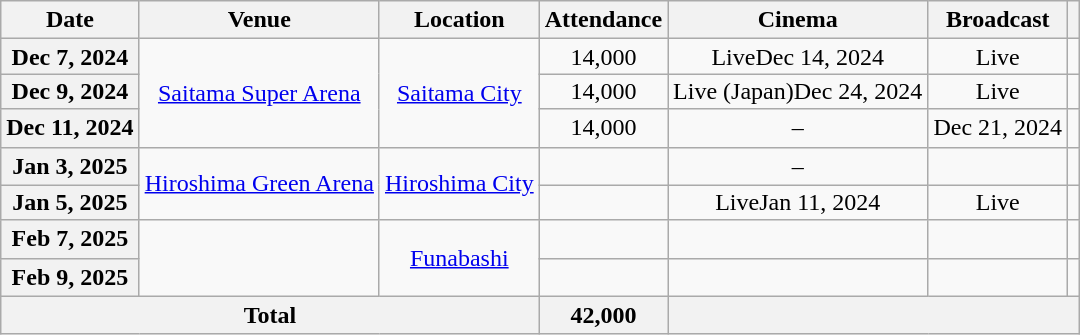<table class="wikitable plainrowheaders" style="text-align:center;">
<tr>
<th scope=col>Date</th>
<th scope=col>Venue</th>
<th scope=col>Location</th>
<th scope=col>Attendance</th>
<th scope=col>Cinema</th>
<th scope=col>Broadcast</th>
<th scope=col></th>
</tr>
<tr style="line-height:1;">
<th scope=row>Dec 7, 2024</th>
<td rowspan=3><a href='#'>Saitama Super Arena</a></td>
<td rowspan=3><a href='#'>Saitama City</a> </td>
<td>14,000</td>
<td>LiveDec 14, 2024</td>
<td>Live</td>
<td></td>
</tr>
<tr style="line-height:1;">
<th scope=row>Dec 9, 2024</th>
<td>14,000</td>
<td>Live (Japan)Dec 24, 2024</td>
<td>Live</td>
<td></td>
</tr>
<tr>
<th scope=row>Dec 11, 2024</th>
<td>14,000</td>
<td>–</td>
<td>Dec 21, 2024</td>
<td></td>
</tr>
<tr>
<th scope=row>Jan 3, 2025</th>
<td rowspan=2><a href='#'>Hiroshima Green Arena</a></td>
<td rowspan=2><a href='#'>Hiroshima City</a> </td>
<td></td>
<td>–</td>
<td></td>
<td></td>
</tr>
<tr style="line-height:1;">
<th scope=row>Jan 5, 2025</th>
<td></td>
<td>LiveJan 11, 2024</td>
<td>Live</td>
<td></td>
</tr>
<tr>
<th scope=row>Feb 7, 2025</th>
<td rowspan=2></td>
<td rowspan=2><a href='#'>Funabashi</a> </td>
<td></td>
<td></td>
<td></td>
<td></td>
</tr>
<tr>
<th scope=row>Feb 9, 2025</th>
<td></td>
<td></td>
<td></td>
<td></td>
</tr>
<tr>
<th scope=row colspan=3><strong>Total</strong></th>
<th>42,000</th>
<th colspan=3></th>
</tr>
</table>
